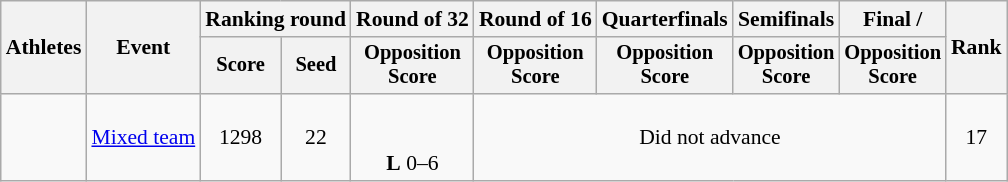<table class="wikitable" style="font-size:90%;">
<tr>
<th rowspan="2">Athletes</th>
<th rowspan="2">Event</th>
<th colspan="2">Ranking round</th>
<th>Round of 32</th>
<th>Round of 16</th>
<th>Quarterfinals</th>
<th>Semifinals</th>
<th>Final / </th>
<th rowspan=2>Rank</th>
</tr>
<tr style="font-size:95%">
<th>Score</th>
<th>Seed</th>
<th>Opposition<br>Score</th>
<th>Opposition<br>Score</th>
<th>Opposition<br>Score</th>
<th>Opposition<br>Score</th>
<th>Opposition<br>Score</th>
</tr>
<tr align=center>
<td align=left><br></td>
<td><a href='#'>Mixed team</a></td>
<td>1298</td>
<td>22</td>
<td><br><br><strong>L</strong> 0–6</td>
<td colspan=4>Did not advance</td>
<td>17</td>
</tr>
</table>
